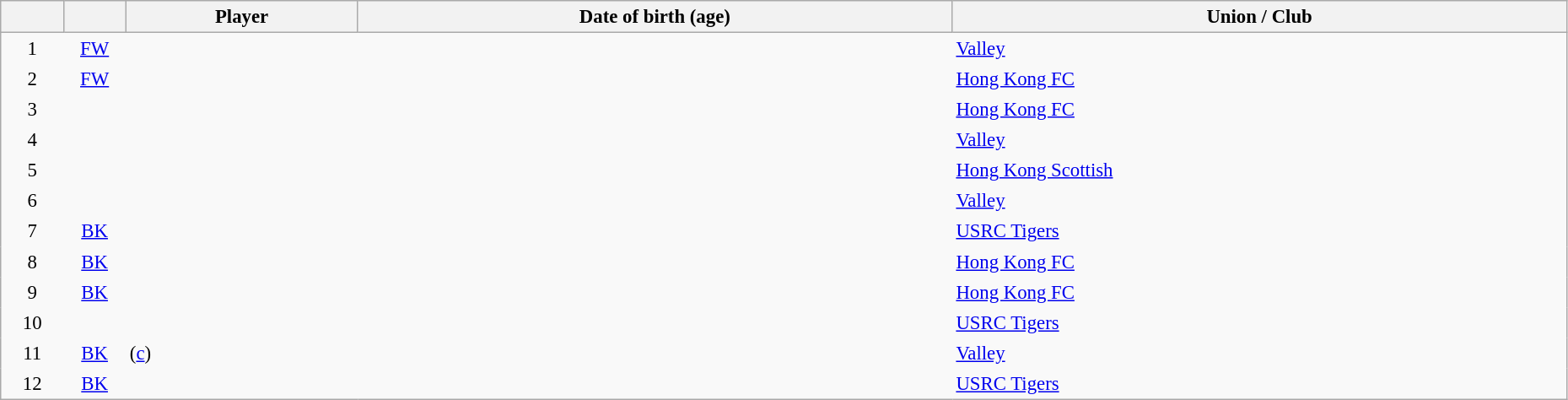<table class="sortable wikitable plainrowheaders" style="font-size:95%; width: 98%">
<tr>
<th scope="col" style="width:4%"></th>
<th scope="col" style="width:4%"></th>
<th scope="col">Player</th>
<th scope="col">Date of birth (age)</th>
<th scope="col">Union / Club</th>
</tr>
<tr>
<td style="text-align:center; border:0">1</td>
<td style="text-align:center; border:0"><a href='#'>FW</a></td>
<td style="text-align:left; border:0"></td>
<td style="text-align:left; border:0"></td>
<td style="text-align:left; border:0"><a href='#'>Valley</a></td>
</tr>
<tr>
<td style="text-align:center; border:0">2</td>
<td style="text-align:center; border:0"><a href='#'>FW</a></td>
<td style="text-align:left; border:0"></td>
<td style="text-align:left; border:0"></td>
<td style="text-align:left; border:0"><a href='#'>Hong Kong FC</a></td>
</tr>
<tr>
<td style="text-align:center; border:0">3</td>
<td style="text-align:center; border:0"></td>
<td style="text-align:left; border:0"></td>
<td style="text-align:left; border:0"></td>
<td style="text-align:left; border:0"><a href='#'>Hong Kong FC</a></td>
</tr>
<tr>
<td style="text-align:center; border:0">4</td>
<td style="text-align:center; border:0"></td>
<td style="text-align:left; border:0"></td>
<td style="text-align:left; border:0"></td>
<td style="text-align:left; border:0"><a href='#'>Valley</a></td>
</tr>
<tr>
<td style="text-align:center; border:0">5</td>
<td style="text-align:center; border:0"></td>
<td style="text-align:left; border:0"></td>
<td style="text-align:left; border:0"></td>
<td style="text-align:left; border:0"><a href='#'>Hong Kong Scottish</a></td>
</tr>
<tr>
<td style="text-align:center; border:0">6</td>
<td style="text-align:center; border:0"></td>
<td style="text-align:left; border:0"></td>
<td style="text-align:left; border:0"></td>
<td style="text-align:left; border:0"><a href='#'>Valley</a></td>
</tr>
<tr>
<td style="text-align:center; border:0">7</td>
<td style="text-align:center; border:0"><a href='#'>BK</a></td>
<td style="text-align:left; border:0"></td>
<td style="text-align:left; border:0"></td>
<td style="text-align:left; border:0"><a href='#'>USRC Tigers</a></td>
</tr>
<tr>
<td style="text-align:center; border:0">8</td>
<td style="text-align:center; border:0"><a href='#'>BK</a></td>
<td style="text-align:left; border:0"></td>
<td style="text-align:left; border:0"></td>
<td style="text-align:left; border:0"><a href='#'>Hong Kong FC</a></td>
</tr>
<tr>
<td style="text-align:center; border:0">9</td>
<td style="text-align:center; border:0"><a href='#'>BK</a></td>
<td style="text-align:left; border:0"></td>
<td style="text-align:left; border:0"></td>
<td style="text-align:left; border:0"><a href='#'>Hong Kong FC</a></td>
</tr>
<tr>
<td style="text-align:center; border:0">10</td>
<td style="text-align:center; border:0"></td>
<td style="text-align:left; border:0"></td>
<td style="text-align:left; border:0"></td>
<td style="text-align:left; border:0"><a href='#'>USRC Tigers</a></td>
</tr>
<tr>
<td style="text-align:center; border:0">11</td>
<td style="text-align:center; border:0"><a href='#'>BK</a></td>
<td style="text-align:left; border:0"> (<a href='#'>c</a>)</td>
<td style="text-align:left; border:0"></td>
<td style="text-align:left; border:0"><a href='#'>Valley</a></td>
</tr>
<tr>
<td style="text-align:center; border:0">12</td>
<td style="text-align:center; border:0"><a href='#'>BK</a></td>
<td style="text-align:left; border:0"></td>
<td style="text-align:left; border:0"></td>
<td style="text-align:left; border:0"><a href='#'>USRC Tigers</a></td>
</tr>
</table>
